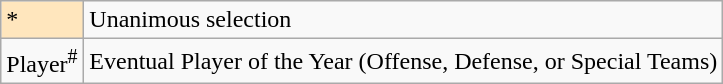<table class="wikitable">
<tr>
<td style="background-color:#FFE6BD; width:3em;">*</td>
<td>Unanimous selection</td>
</tr>
<tr>
<td>Player<sup>#</sup></td>
<td>Eventual Player of the Year (Offense, Defense, or Special Teams)</td>
</tr>
</table>
